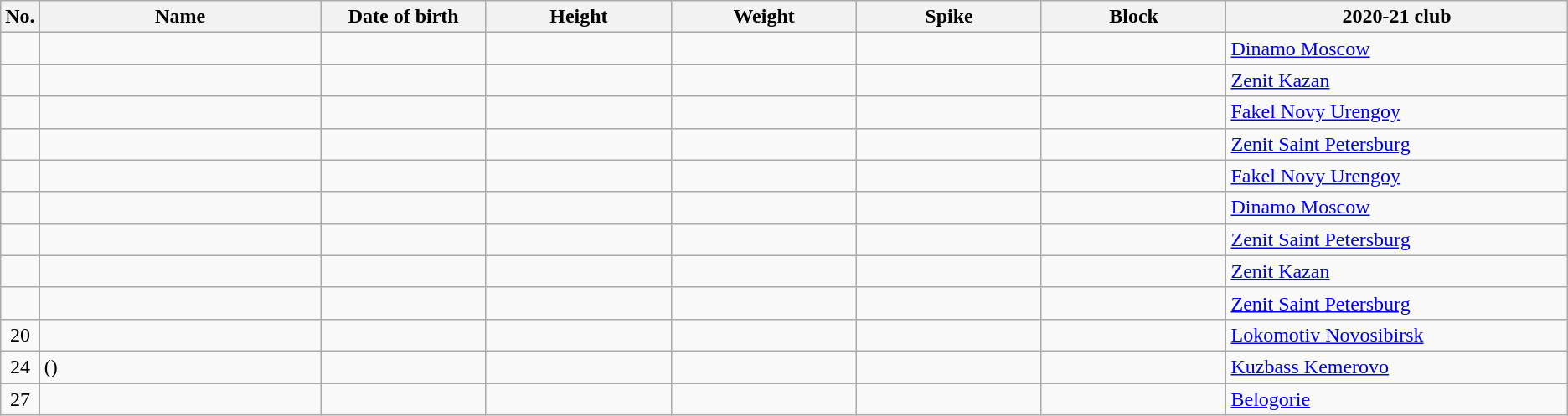<table class="wikitable sortable" style="font-size:100%; text-align:center;">
<tr>
<th>No.</th>
<th style="width:14em">Name</th>
<th style="width:8em">Date of birth</th>
<th style="width:9em">Height</th>
<th style="width:9em">Weight</th>
<th style="width:9em">Spike</th>
<th style="width:9em">Block</th>
<th style="width:17em">2020-21 club</th>
</tr>
<tr>
<td></td>
<td align=left></td>
<td align=right></td>
<td></td>
<td></td>
<td></td>
<td></td>
<td align=left> <a href='#'>Dinamo Moscow</a></td>
</tr>
<tr>
<td></td>
<td align=left></td>
<td align=right></td>
<td></td>
<td></td>
<td></td>
<td></td>
<td align=left> <a href='#'>Zenit Kazan</a></td>
</tr>
<tr>
<td></td>
<td align=left></td>
<td align=right></td>
<td></td>
<td></td>
<td></td>
<td></td>
<td align=left> <a href='#'>Fakel Novy Urengoy</a></td>
</tr>
<tr>
<td></td>
<td align=left></td>
<td align=right></td>
<td></td>
<td></td>
<td></td>
<td></td>
<td align=left> <a href='#'>Zenit Saint Petersburg</a></td>
</tr>
<tr>
<td></td>
<td align=left></td>
<td align=right></td>
<td></td>
<td></td>
<td></td>
<td></td>
<td align=left> <a href='#'>Fakel Novy Urengoy</a></td>
</tr>
<tr>
<td></td>
<td align=left></td>
<td align=right></td>
<td></td>
<td></td>
<td></td>
<td></td>
<td align=left> <a href='#'>Dinamo Moscow</a></td>
</tr>
<tr>
<td></td>
<td align=left></td>
<td align=right></td>
<td></td>
<td></td>
<td></td>
<td></td>
<td align=left> <a href='#'>Zenit Saint Petersburg</a></td>
</tr>
<tr>
<td></td>
<td align=left></td>
<td align=right></td>
<td></td>
<td></td>
<td></td>
<td></td>
<td align=left> <a href='#'>Zenit Kazan</a></td>
</tr>
<tr>
<td></td>
<td align=left></td>
<td align=right></td>
<td></td>
<td></td>
<td></td>
<td></td>
<td align=left> <a href='#'>Zenit Saint Petersburg</a></td>
</tr>
<tr>
<td>20</td>
<td align=left></td>
<td align=right></td>
<td></td>
<td></td>
<td></td>
<td></td>
<td align=left> <a href='#'>Lokomotiv Novosibirsk</a></td>
</tr>
<tr>
<td>24</td>
<td align=left> ()</td>
<td align=right></td>
<td></td>
<td></td>
<td></td>
<td></td>
<td align=left> <a href='#'>Kuzbass Kemerovo</a></td>
</tr>
<tr>
<td>27</td>
<td align=left></td>
<td align=right></td>
<td></td>
<td></td>
<td></td>
<td></td>
<td align=left> <a href='#'>Belogorie</a></td>
</tr>
</table>
